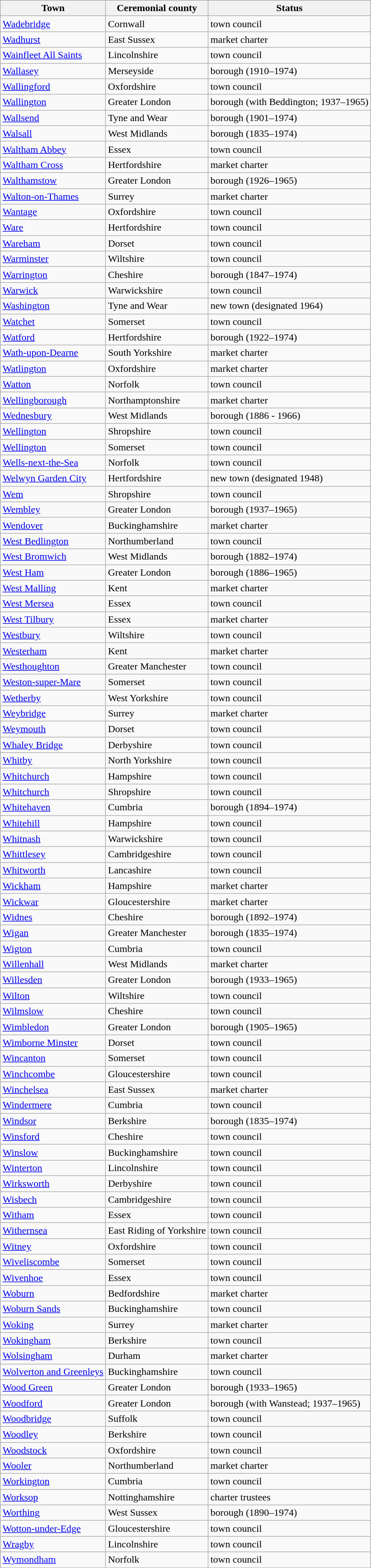<table class="wikitable sortable">
<tr>
<th>Town</th>
<th>Ceremonial county</th>
<th>Status</th>
</tr>
<tr>
<td><a href='#'>Wadebridge</a></td>
<td>Cornwall</td>
<td>town council</td>
</tr>
<tr>
<td><a href='#'>Wadhurst</a></td>
<td>East Sussex</td>
<td>market charter</td>
</tr>
<tr>
<td><a href='#'>Wainfleet All Saints</a></td>
<td>Lincolnshire</td>
<td>town council</td>
</tr>
<tr>
<td><a href='#'>Wallasey</a></td>
<td>Merseyside</td>
<td>borough (1910–1974)</td>
</tr>
<tr>
<td><a href='#'>Wallingford</a></td>
<td>Oxfordshire</td>
<td>town council</td>
</tr>
<tr>
<td><a href='#'>Wallington</a></td>
<td>Greater London</td>
<td>borough (with Beddington; 1937–1965)</td>
</tr>
<tr>
<td><a href='#'>Wallsend</a></td>
<td>Tyne and Wear</td>
<td>borough (1901–1974)</td>
</tr>
<tr>
<td><a href='#'>Walsall</a></td>
<td>West Midlands</td>
<td>borough (1835–1974)</td>
</tr>
<tr>
<td><a href='#'>Waltham Abbey</a></td>
<td>Essex</td>
<td>town council</td>
</tr>
<tr>
<td><a href='#'>Waltham Cross</a></td>
<td>Hertfordshire</td>
<td>market charter</td>
</tr>
<tr>
<td><a href='#'>Walthamstow</a></td>
<td>Greater London</td>
<td>borough (1926–1965)</td>
</tr>
<tr>
<td><a href='#'>Walton-on-Thames</a></td>
<td>Surrey</td>
<td>market charter</td>
</tr>
<tr>
<td><a href='#'>Wantage</a></td>
<td>Oxfordshire</td>
<td>town council</td>
</tr>
<tr>
<td><a href='#'>Ware</a></td>
<td>Hertfordshire</td>
<td>town council</td>
</tr>
<tr>
<td><a href='#'>Wareham</a></td>
<td>Dorset</td>
<td>town council</td>
</tr>
<tr>
<td><a href='#'>Warminster</a></td>
<td>Wiltshire</td>
<td>town council</td>
</tr>
<tr>
<td><a href='#'>Warrington</a></td>
<td>Cheshire</td>
<td>borough (1847–1974)</td>
</tr>
<tr>
<td><a href='#'>Warwick</a></td>
<td>Warwickshire</td>
<td>town council</td>
</tr>
<tr>
<td><a href='#'>Washington</a></td>
<td>Tyne and Wear</td>
<td>new town (designated 1964)</td>
</tr>
<tr>
<td><a href='#'>Watchet</a></td>
<td>Somerset</td>
<td>town council</td>
</tr>
<tr>
<td><a href='#'>Watford</a></td>
<td>Hertfordshire</td>
<td>borough (1922–1974)</td>
</tr>
<tr>
<td><a href='#'>Wath-upon-Dearne</a></td>
<td>South Yorkshire</td>
<td>market charter</td>
</tr>
<tr>
<td><a href='#'>Watlington</a></td>
<td>Oxfordshire</td>
<td>market charter</td>
</tr>
<tr>
<td><a href='#'>Watton</a></td>
<td>Norfolk</td>
<td>town council</td>
</tr>
<tr>
<td><a href='#'>Wellingborough</a></td>
<td>Northamptonshire</td>
<td>market charter</td>
</tr>
<tr>
<td><a href='#'>Wednesbury</a></td>
<td>West Midlands</td>
<td>borough (1886 - 1966)</td>
</tr>
<tr>
<td><a href='#'>Wellington</a></td>
<td>Shropshire</td>
<td>town council</td>
</tr>
<tr>
<td><a href='#'>Wellington</a></td>
<td>Somerset</td>
<td>town council</td>
</tr>
<tr>
<td><a href='#'>Wells-next-the-Sea</a></td>
<td>Norfolk</td>
<td>town council</td>
</tr>
<tr>
<td><a href='#'>Welwyn Garden City</a></td>
<td>Hertfordshire</td>
<td>new town (designated 1948)</td>
</tr>
<tr>
<td><a href='#'>Wem</a></td>
<td>Shropshire</td>
<td>town council</td>
</tr>
<tr>
<td><a href='#'>Wembley</a></td>
<td>Greater London</td>
<td>borough (1937–1965)</td>
</tr>
<tr>
<td><a href='#'>Wendover</a></td>
<td>Buckinghamshire</td>
<td>market charter</td>
</tr>
<tr>
<td><a href='#'>West Bedlington</a></td>
<td>Northumberland</td>
<td>town council</td>
</tr>
<tr>
<td><a href='#'>West Bromwich</a></td>
<td>West Midlands</td>
<td>borough (1882–1974)</td>
</tr>
<tr>
<td><a href='#'>West Ham</a></td>
<td>Greater London</td>
<td>borough (1886–1965)</td>
</tr>
<tr>
<td><a href='#'>West Malling</a></td>
<td>Kent</td>
<td>market charter</td>
</tr>
<tr>
<td><a href='#'>West Mersea</a></td>
<td>Essex</td>
<td>town council</td>
</tr>
<tr>
<td><a href='#'>West Tilbury</a></td>
<td>Essex</td>
<td>market charter</td>
</tr>
<tr>
<td><a href='#'>Westbury</a></td>
<td>Wiltshire</td>
<td>town council</td>
</tr>
<tr>
<td><a href='#'>Westerham</a></td>
<td>Kent</td>
<td>market charter</td>
</tr>
<tr>
<td><a href='#'>Westhoughton</a></td>
<td>Greater Manchester</td>
<td>town council</td>
</tr>
<tr>
<td><a href='#'>Weston-super-Mare</a></td>
<td>Somerset</td>
<td>town council</td>
</tr>
<tr>
<td><a href='#'>Wetherby</a></td>
<td>West Yorkshire</td>
<td>town council</td>
</tr>
<tr>
<td><a href='#'>Weybridge</a></td>
<td>Surrey</td>
<td>market charter</td>
</tr>
<tr>
<td><a href='#'>Weymouth</a></td>
<td>Dorset</td>
<td>town council</td>
</tr>
<tr>
<td><a href='#'>Whaley Bridge</a></td>
<td>Derbyshire</td>
<td>town council</td>
</tr>
<tr>
<td><a href='#'>Whitby</a></td>
<td>North Yorkshire</td>
<td>town council</td>
</tr>
<tr>
<td><a href='#'>Whitchurch</a></td>
<td>Hampshire</td>
<td>town council</td>
</tr>
<tr>
<td><a href='#'>Whitchurch</a></td>
<td>Shropshire</td>
<td>town council</td>
</tr>
<tr>
<td><a href='#'>Whitehaven</a></td>
<td>Cumbria</td>
<td>borough (1894–1974)</td>
</tr>
<tr>
<td><a href='#'>Whitehill</a></td>
<td>Hampshire</td>
<td>town council</td>
</tr>
<tr>
<td><a href='#'>Whitnash</a></td>
<td>Warwickshire</td>
<td>town council</td>
</tr>
<tr>
<td><a href='#'>Whittlesey</a></td>
<td>Cambridgeshire</td>
<td>town council</td>
</tr>
<tr>
<td><a href='#'>Whitworth</a></td>
<td>Lancashire</td>
<td>town council</td>
</tr>
<tr>
<td><a href='#'>Wickham</a></td>
<td>Hampshire</td>
<td>market charter</td>
</tr>
<tr>
<td><a href='#'>Wickwar</a></td>
<td>Gloucestershire</td>
<td>market charter</td>
</tr>
<tr>
<td><a href='#'>Widnes</a></td>
<td>Cheshire</td>
<td>borough (1892–1974)</td>
</tr>
<tr>
<td><a href='#'>Wigan</a></td>
<td>Greater Manchester</td>
<td>borough (1835–1974)</td>
</tr>
<tr>
<td><a href='#'>Wigton</a></td>
<td>Cumbria</td>
<td>town council</td>
</tr>
<tr>
<td><a href='#'>Willenhall</a></td>
<td>West Midlands</td>
<td>market charter</td>
</tr>
<tr>
<td><a href='#'>Willesden</a></td>
<td>Greater London</td>
<td>borough (1933–1965)</td>
</tr>
<tr>
<td><a href='#'>Wilton</a></td>
<td>Wiltshire</td>
<td>town council</td>
</tr>
<tr>
<td><a href='#'>Wilmslow</a></td>
<td>Cheshire</td>
<td>town council</td>
</tr>
<tr>
<td><a href='#'>Wimbledon</a></td>
<td>Greater London</td>
<td>borough (1905–1965)</td>
</tr>
<tr>
<td><a href='#'>Wimborne Minster</a></td>
<td>Dorset</td>
<td>town council</td>
</tr>
<tr>
<td><a href='#'>Wincanton</a></td>
<td>Somerset</td>
<td>town council</td>
</tr>
<tr>
<td><a href='#'>Winchcombe</a></td>
<td>Gloucestershire</td>
<td>town council</td>
</tr>
<tr>
<td><a href='#'>Winchelsea</a></td>
<td>East Sussex</td>
<td>market charter</td>
</tr>
<tr>
<td><a href='#'>Windermere</a></td>
<td>Cumbria</td>
<td>town council</td>
</tr>
<tr>
<td><a href='#'>Windsor</a></td>
<td>Berkshire</td>
<td>borough (1835–1974)</td>
</tr>
<tr>
<td><a href='#'>Winsford</a></td>
<td>Cheshire</td>
<td>town council</td>
</tr>
<tr>
<td><a href='#'>Winslow</a></td>
<td>Buckinghamshire</td>
<td>town council</td>
</tr>
<tr>
<td><a href='#'>Winterton</a></td>
<td>Lincolnshire</td>
<td>town council</td>
</tr>
<tr>
<td><a href='#'>Wirksworth</a></td>
<td>Derbyshire</td>
<td>town council</td>
</tr>
<tr>
<td><a href='#'>Wisbech</a></td>
<td>Cambridgeshire</td>
<td>town council</td>
</tr>
<tr>
<td><a href='#'>Witham</a></td>
<td>Essex</td>
<td>town council</td>
</tr>
<tr>
<td><a href='#'>Withernsea</a></td>
<td>East Riding of Yorkshire</td>
<td>town council</td>
</tr>
<tr>
<td><a href='#'>Witney</a></td>
<td>Oxfordshire</td>
<td>town council</td>
</tr>
<tr>
<td><a href='#'>Wiveliscombe</a></td>
<td>Somerset</td>
<td>town council</td>
</tr>
<tr>
<td><a href='#'>Wivenhoe</a></td>
<td>Essex</td>
<td>town council</td>
</tr>
<tr>
<td><a href='#'>Woburn</a></td>
<td>Bedfordshire</td>
<td>market charter</td>
</tr>
<tr>
<td><a href='#'>Woburn Sands</a></td>
<td>Buckinghamshire</td>
<td>town council</td>
</tr>
<tr>
<td><a href='#'>Woking</a></td>
<td>Surrey</td>
<td>market charter</td>
</tr>
<tr>
<td><a href='#'>Wokingham</a></td>
<td>Berkshire</td>
<td>town council</td>
</tr>
<tr>
<td><a href='#'>Wolsingham</a></td>
<td>Durham</td>
<td>market charter</td>
</tr>
<tr>
<td><a href='#'>Wolverton and Greenleys</a></td>
<td>Buckinghamshire</td>
<td>town council</td>
</tr>
<tr>
<td><a href='#'>Wood Green</a></td>
<td>Greater London</td>
<td>borough (1933–1965)</td>
</tr>
<tr>
<td><a href='#'>Woodford</a></td>
<td>Greater London</td>
<td>borough (with Wanstead; 1937–1965)</td>
</tr>
<tr>
<td><a href='#'>Woodbridge</a></td>
<td>Suffolk</td>
<td>town council</td>
</tr>
<tr>
<td><a href='#'>Woodley</a></td>
<td>Berkshire</td>
<td>town council</td>
</tr>
<tr>
<td><a href='#'>Woodstock</a></td>
<td>Oxfordshire</td>
<td>town council</td>
</tr>
<tr>
<td><a href='#'>Wooler</a></td>
<td>Northumberland</td>
<td>market charter</td>
</tr>
<tr>
<td><a href='#'>Workington</a></td>
<td>Cumbria</td>
<td>town council</td>
</tr>
<tr>
<td><a href='#'>Worksop</a></td>
<td>Nottinghamshire</td>
<td>charter trustees</td>
</tr>
<tr>
<td><a href='#'>Worthing</a></td>
<td>West Sussex</td>
<td>borough (1890–1974)</td>
</tr>
<tr>
<td><a href='#'>Wotton-under-Edge</a></td>
<td>Gloucestershire</td>
<td>town council</td>
</tr>
<tr>
<td><a href='#'>Wragby</a></td>
<td>Lincolnshire</td>
<td>town council</td>
</tr>
<tr>
<td><a href='#'>Wymondham</a></td>
<td>Norfolk</td>
<td>town council</td>
</tr>
</table>
